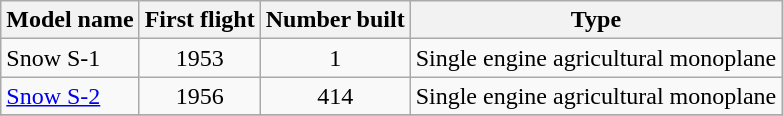<table class="wikitable sortable">
<tr>
<th>Model name</th>
<th>First flight</th>
<th>Number built</th>
<th>Type</th>
</tr>
<tr>
<td align=left>Snow S-1</td>
<td align=center>1953</td>
<td align=center>1</td>
<td align=left>Single engine agricultural monoplane</td>
</tr>
<tr>
<td align=left><a href='#'>Snow S-2</a></td>
<td align=center>1956</td>
<td align=center>414</td>
<td align=left>Single engine agricultural monoplane</td>
</tr>
<tr>
</tr>
</table>
